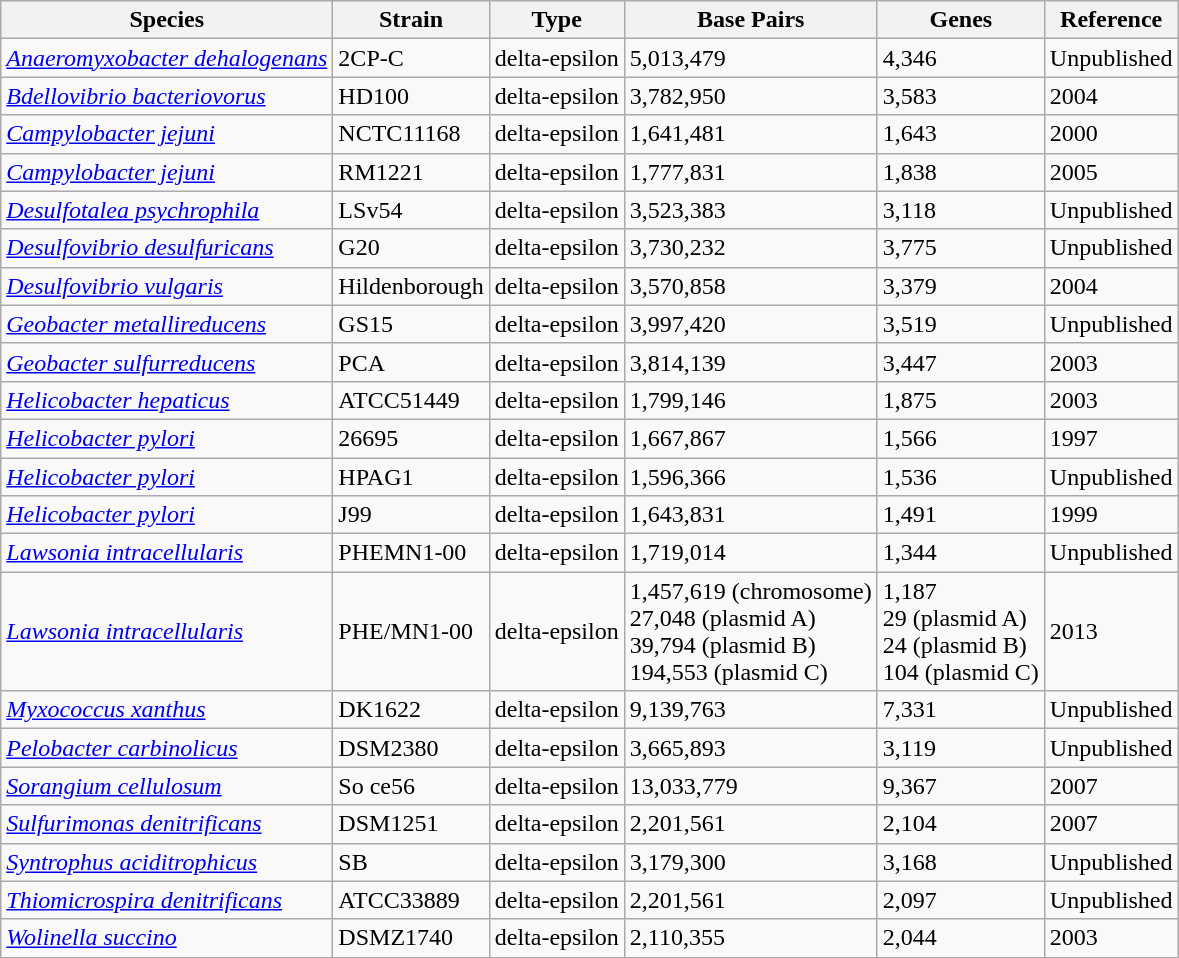<table class="wikitable sortable">
<tr>
<th>Species</th>
<th>Strain</th>
<th>Type</th>
<th>Base Pairs</th>
<th>Genes</th>
<th>Reference</th>
</tr>
<tr>
<td><em><a href='#'>Anaeromyxobacter dehalogenans</a></em></td>
<td>2CP-C</td>
<td>delta-epsilon</td>
<td>5,013,479</td>
<td>4,346</td>
<td>Unpublished</td>
</tr>
<tr>
<td><em><a href='#'>Bdellovibrio bacteriovorus</a></em></td>
<td>HD100</td>
<td>delta-epsilon</td>
<td>3,782,950</td>
<td>3,583</td>
<td>2004</td>
</tr>
<tr>
<td><em><a href='#'>Campylobacter jejuni</a></em></td>
<td>NCTC11168</td>
<td>delta-epsilon</td>
<td>1,641,481</td>
<td>1,643</td>
<td>2000</td>
</tr>
<tr>
<td><em><a href='#'>Campylobacter jejuni</a></em></td>
<td>RM1221</td>
<td>delta-epsilon</td>
<td>1,777,831</td>
<td>1,838</td>
<td>2005</td>
</tr>
<tr>
<td><em><a href='#'>Desulfotalea psychrophila</a></em></td>
<td>LSv54</td>
<td>delta-epsilon</td>
<td>3,523,383</td>
<td>3,118</td>
<td>Unpublished</td>
</tr>
<tr>
<td><em><a href='#'>Desulfovibrio desulfuricans</a></em></td>
<td>G20</td>
<td>delta-epsilon</td>
<td>3,730,232</td>
<td>3,775</td>
<td>Unpublished</td>
</tr>
<tr>
<td><em><a href='#'>Desulfovibrio vulgaris</a></em></td>
<td>Hildenborough</td>
<td>delta-epsilon</td>
<td>3,570,858</td>
<td>3,379</td>
<td>2004</td>
</tr>
<tr>
<td><em><a href='#'>Geobacter metallireducens</a></em></td>
<td>GS15</td>
<td>delta-epsilon</td>
<td>3,997,420</td>
<td>3,519</td>
<td>Unpublished</td>
</tr>
<tr>
<td><em><a href='#'>Geobacter sulfurreducens</a></em></td>
<td>PCA</td>
<td>delta-epsilon</td>
<td>3,814,139</td>
<td>3,447</td>
<td>2003</td>
</tr>
<tr>
<td><em><a href='#'>Helicobacter hepaticus</a></em></td>
<td>ATCC51449</td>
<td>delta-epsilon</td>
<td>1,799,146</td>
<td>1,875</td>
<td>2003</td>
</tr>
<tr>
<td><em><a href='#'>Helicobacter pylori</a></em></td>
<td>26695</td>
<td>delta-epsilon</td>
<td>1,667,867</td>
<td>1,566</td>
<td>1997</td>
</tr>
<tr>
<td><em><a href='#'>Helicobacter pylori</a></em></td>
<td>HPAG1</td>
<td>delta-epsilon</td>
<td>1,596,366</td>
<td>1,536</td>
<td>Unpublished</td>
</tr>
<tr>
<td><em><a href='#'>Helicobacter pylori</a></em></td>
<td>J99</td>
<td>delta-epsilon</td>
<td>1,643,831</td>
<td>1,491</td>
<td>1999</td>
</tr>
<tr>
<td><em><a href='#'>Lawsonia intracellularis</a></em></td>
<td>PHEMN1-00</td>
<td>delta-epsilon</td>
<td>1,719,014</td>
<td>1,344</td>
<td>Unpublished</td>
</tr>
<tr>
<td><em><a href='#'>Lawsonia intracellularis</a></em></td>
<td>PHE/MN1-00</td>
<td>delta-epsilon</td>
<td>1,457,619 (chromosome)<br>27,048 (plasmid A)<br>39,794 (plasmid B)<br>194,553 (plasmid C)</td>
<td>1,187<br>29 (plasmid A)<br>24 (plasmid B)<br>104 (plasmid C)</td>
<td>2013</td>
</tr>
<tr>
<td><em><a href='#'>Myxococcus xanthus</a></em></td>
<td>DK1622</td>
<td>delta-epsilon</td>
<td>9,139,763</td>
<td>7,331</td>
<td>Unpublished</td>
</tr>
<tr>
<td><em><a href='#'>Pelobacter carbinolicus</a></em></td>
<td>DSM2380</td>
<td>delta-epsilon</td>
<td>3,665,893</td>
<td>3,119</td>
<td>Unpublished</td>
</tr>
<tr>
<td><em><a href='#'>Sorangium cellulosum</a></em></td>
<td>So ce56</td>
<td>delta-epsilon</td>
<td>13,033,779</td>
<td>9,367</td>
<td>2007</td>
</tr>
<tr>
<td><em><a href='#'>Sulfurimonas denitrificans</a></em></td>
<td>DSM1251</td>
<td>delta-epsilon</td>
<td>2,201,561</td>
<td>2,104</td>
<td>2007</td>
</tr>
<tr>
<td><em><a href='#'>Syntrophus aciditrophicus</a></em></td>
<td>SB</td>
<td>delta-epsilon</td>
<td>3,179,300</td>
<td>3,168</td>
<td>Unpublished</td>
</tr>
<tr>
<td><em><a href='#'>Thiomicrospira denitrificans</a></em></td>
<td>ATCC33889</td>
<td>delta-epsilon</td>
<td>2,201,561</td>
<td>2,097</td>
<td>Unpublished</td>
</tr>
<tr>
<td><em><a href='#'>Wolinella succino</a></em></td>
<td>DSMZ1740</td>
<td>delta-epsilon</td>
<td>2,110,355</td>
<td>2,044</td>
<td>2003</td>
</tr>
<tr>
</tr>
</table>
